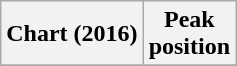<table class="wikitable plainrowheaders">
<tr>
<th scope="col">Chart (2016)</th>
<th scope="col">Peak<br>position</th>
</tr>
<tr>
</tr>
</table>
